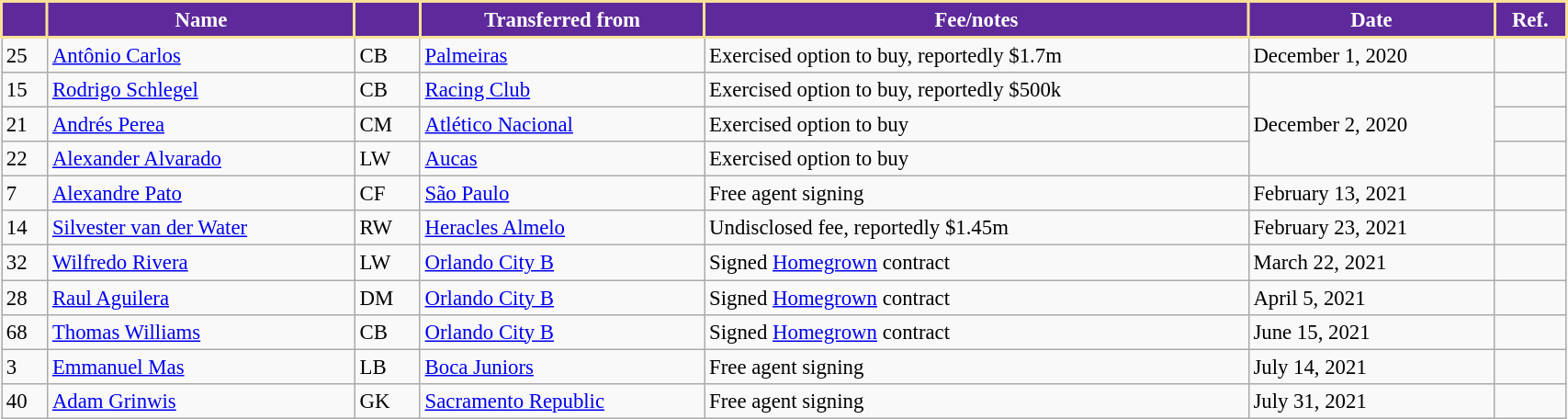<table class="wikitable" style="width:90%; text-align:center; font-size:95%; text-align:left;">
<tr>
<th style="background:#5E299A; color:white; border:2px solid #F8E196;"></th>
<th style="background:#5E299A; color:white; border:2px solid #F8E196;">Name</th>
<th style="background:#5E299A; color:white; border:2px solid #F8E196;"></th>
<th style="background:#5E299A; color:white; border:2px solid #F8E196;">Transferred from</th>
<th style="background:#5E299A; color:white; border:2px solid #F8E196;">Fee/notes</th>
<th style="background:#5E299A; color:white; border:2px solid #F8E196;">Date</th>
<th style="background:#5E299A; color:white; border:2px solid #F8E196;">Ref.</th>
</tr>
<tr>
<td>25</td>
<td> <a href='#'>Antônio Carlos</a></td>
<td>CB</td>
<td> <a href='#'>Palmeiras</a></td>
<td>Exercised option to buy, reportedly $1.7m</td>
<td>December 1, 2020</td>
<td></td>
</tr>
<tr>
<td>15</td>
<td> <a href='#'>Rodrigo Schlegel</a></td>
<td>CB</td>
<td> <a href='#'>Racing Club</a></td>
<td>Exercised option to buy, reportedly $500k</td>
<td rowspan="3">December 2, 2020</td>
<td></td>
</tr>
<tr>
<td>21</td>
<td> <a href='#'>Andrés Perea</a></td>
<td>CM</td>
<td> <a href='#'>Atlético Nacional</a></td>
<td>Exercised option to buy</td>
<td></td>
</tr>
<tr>
<td>22</td>
<td> <a href='#'>Alexander Alvarado</a></td>
<td>LW</td>
<td> <a href='#'>Aucas</a></td>
<td>Exercised option to buy</td>
<td></td>
</tr>
<tr>
<td>7</td>
<td> <a href='#'>Alexandre Pato</a></td>
<td>CF</td>
<td> <a href='#'>São Paulo</a></td>
<td>Free agent signing</td>
<td>February 13, 2021</td>
<td></td>
</tr>
<tr>
<td>14</td>
<td> <a href='#'>Silvester van der Water</a></td>
<td>RW</td>
<td> <a href='#'>Heracles Almelo</a></td>
<td>Undisclosed fee, reportedly $1.45m</td>
<td>February 23, 2021</td>
<td></td>
</tr>
<tr>
<td>32</td>
<td> <a href='#'>Wilfredo Rivera</a></td>
<td>LW</td>
<td> <a href='#'>Orlando City B</a></td>
<td>Signed <a href='#'>Homegrown</a> contract</td>
<td>March 22, 2021</td>
<td></td>
</tr>
<tr>
<td>28</td>
<td> <a href='#'>Raul Aguilera</a></td>
<td>DM</td>
<td> <a href='#'>Orlando City B</a></td>
<td>Signed <a href='#'>Homegrown</a> contract</td>
<td>April 5, 2021</td>
<td></td>
</tr>
<tr>
<td>68</td>
<td> <a href='#'>Thomas Williams</a></td>
<td>CB</td>
<td> <a href='#'>Orlando City B</a></td>
<td>Signed <a href='#'>Homegrown</a> contract</td>
<td>June 15, 2021</td>
<td></td>
</tr>
<tr>
<td>3</td>
<td> <a href='#'>Emmanuel Mas</a></td>
<td>LB</td>
<td> <a href='#'>Boca Juniors</a></td>
<td>Free agent signing</td>
<td>July 14, 2021</td>
<td></td>
</tr>
<tr>
<td>40</td>
<td> <a href='#'>Adam Grinwis</a></td>
<td>GK</td>
<td> <a href='#'>Sacramento Republic</a></td>
<td>Free agent signing</td>
<td>July 31, 2021</td>
<td></td>
</tr>
</table>
